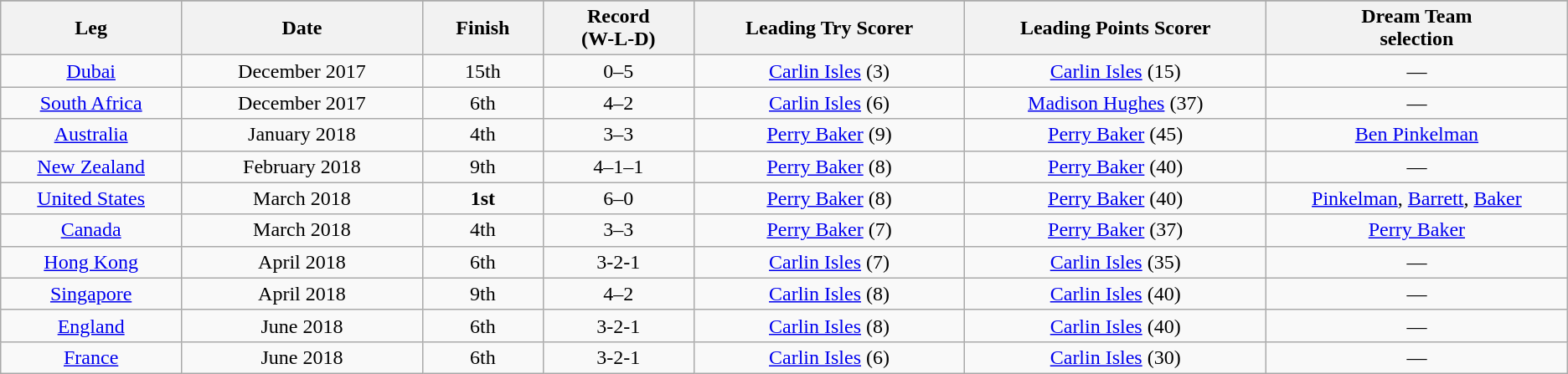<table class="wikitable sortable" style="text-align:center">
<tr bgcolor="#efefef">
</tr>
<tr>
<th scope="col" width=6%>Leg</th>
<th scope="col" width=8%>Date</th>
<th scope="col" width=4%>Finish</th>
<th scope="col" width=5%>Record <br> (W-L-D)</th>
<th scope="col" width=9%>Leading Try Scorer</th>
<th scope="col" width=10%>Leading Points Scorer</th>
<th scope="col" width=10%>Dream Team <br> selection</th>
</tr>
<tr>
<td><a href='#'>Dubai</a></td>
<td>December 2017</td>
<td>15th</td>
<td>0–5</td>
<td><a href='#'>Carlin Isles</a> (3)</td>
<td><a href='#'>Carlin Isles</a> (15)</td>
<td>—</td>
</tr>
<tr>
<td><a href='#'>South Africa</a></td>
<td>December 2017</td>
<td>6th</td>
<td>4–2</td>
<td><a href='#'>Carlin Isles</a> (6)</td>
<td><a href='#'>Madison Hughes</a> (37)</td>
<td>—</td>
</tr>
<tr>
<td><a href='#'>Australia</a></td>
<td>January 2018</td>
<td>4th</td>
<td>3–3</td>
<td><a href='#'>Perry Baker</a> (9)</td>
<td><a href='#'>Perry Baker</a> (45)</td>
<td><a href='#'>Ben Pinkelman</a></td>
</tr>
<tr>
<td><a href='#'>New Zealand</a></td>
<td>February 2018</td>
<td>9th</td>
<td>4–1–1</td>
<td><a href='#'>Perry Baker</a> (8)</td>
<td><a href='#'>Perry Baker</a> (40)</td>
<td>—</td>
</tr>
<tr>
<td><a href='#'>United States</a></td>
<td>March 2018</td>
<td><strong>1st</strong></td>
<td>6–0</td>
<td><a href='#'>Perry Baker</a> (8)</td>
<td><a href='#'>Perry Baker</a> (40)</td>
<td><a href='#'>Pinkelman</a>, <a href='#'>Barrett</a>, <a href='#'>Baker</a></td>
</tr>
<tr>
<td><a href='#'>Canada</a></td>
<td>March 2018</td>
<td>4th</td>
<td>3–3</td>
<td><a href='#'>Perry Baker</a> (7)</td>
<td><a href='#'>Perry Baker</a> (37)</td>
<td><a href='#'>Perry Baker</a></td>
</tr>
<tr>
<td><a href='#'>Hong Kong</a></td>
<td>April 2018</td>
<td>6th</td>
<td>3-2-1</td>
<td><a href='#'>Carlin Isles</a> (7)</td>
<td><a href='#'>Carlin Isles</a> (35)</td>
<td>—</td>
</tr>
<tr>
<td><a href='#'>Singapore</a></td>
<td>April 2018</td>
<td>9th</td>
<td>4–2</td>
<td><a href='#'>Carlin Isles</a> (8)</td>
<td><a href='#'>Carlin Isles</a> (40)</td>
<td>—</td>
</tr>
<tr>
<td><a href='#'>England</a></td>
<td>June 2018</td>
<td>6th</td>
<td>3-2-1</td>
<td><a href='#'>Carlin Isles</a> (8)</td>
<td><a href='#'>Carlin Isles</a> (40)</td>
<td>—</td>
</tr>
<tr>
<td><a href='#'>France</a></td>
<td>June 2018</td>
<td>6th</td>
<td>3-2-1</td>
<td><a href='#'>Carlin Isles</a> (6)</td>
<td><a href='#'>Carlin Isles</a> (30)</td>
<td>—</td>
</tr>
</table>
